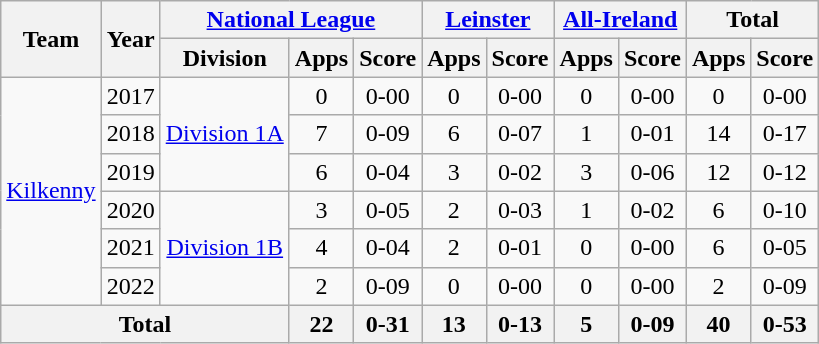<table class="wikitable" style="text-align:center">
<tr>
<th rowspan="2">Team</th>
<th rowspan="2">Year</th>
<th colspan="3"><a href='#'>National League</a></th>
<th colspan="2"><a href='#'>Leinster</a></th>
<th colspan="2"><a href='#'>All-Ireland</a></th>
<th colspan="2">Total</th>
</tr>
<tr>
<th>Division</th>
<th>Apps</th>
<th>Score</th>
<th>Apps</th>
<th>Score</th>
<th>Apps</th>
<th>Score</th>
<th>Apps</th>
<th>Score</th>
</tr>
<tr>
<td rowspan="6"><a href='#'>Kilkenny</a></td>
<td>2017</td>
<td rowspan="3"><a href='#'>Division 1A</a></td>
<td>0</td>
<td>0-00</td>
<td>0</td>
<td>0-00</td>
<td>0</td>
<td>0-00</td>
<td>0</td>
<td>0-00</td>
</tr>
<tr>
<td>2018</td>
<td>7</td>
<td>0-09</td>
<td>6</td>
<td>0-07</td>
<td>1</td>
<td>0-01</td>
<td>14</td>
<td>0-17</td>
</tr>
<tr>
<td>2019</td>
<td>6</td>
<td>0-04</td>
<td>3</td>
<td>0-02</td>
<td>3</td>
<td>0-06</td>
<td>12</td>
<td>0-12</td>
</tr>
<tr>
<td>2020</td>
<td rowspan="3"><a href='#'>Division 1B</a></td>
<td>3</td>
<td>0-05</td>
<td>2</td>
<td>0-03</td>
<td>1</td>
<td>0-02</td>
<td>6</td>
<td>0-10</td>
</tr>
<tr>
<td>2021</td>
<td>4</td>
<td>0-04</td>
<td>2</td>
<td>0-01</td>
<td>0</td>
<td>0-00</td>
<td>6</td>
<td>0-05</td>
</tr>
<tr>
<td>2022</td>
<td>2</td>
<td>0-09</td>
<td>0</td>
<td>0-00</td>
<td>0</td>
<td>0-00</td>
<td>2</td>
<td>0-09</td>
</tr>
<tr>
<th colspan="3">Total</th>
<th>22</th>
<th>0-31</th>
<th>13</th>
<th>0-13</th>
<th>5</th>
<th>0-09</th>
<th>40</th>
<th>0-53</th>
</tr>
</table>
